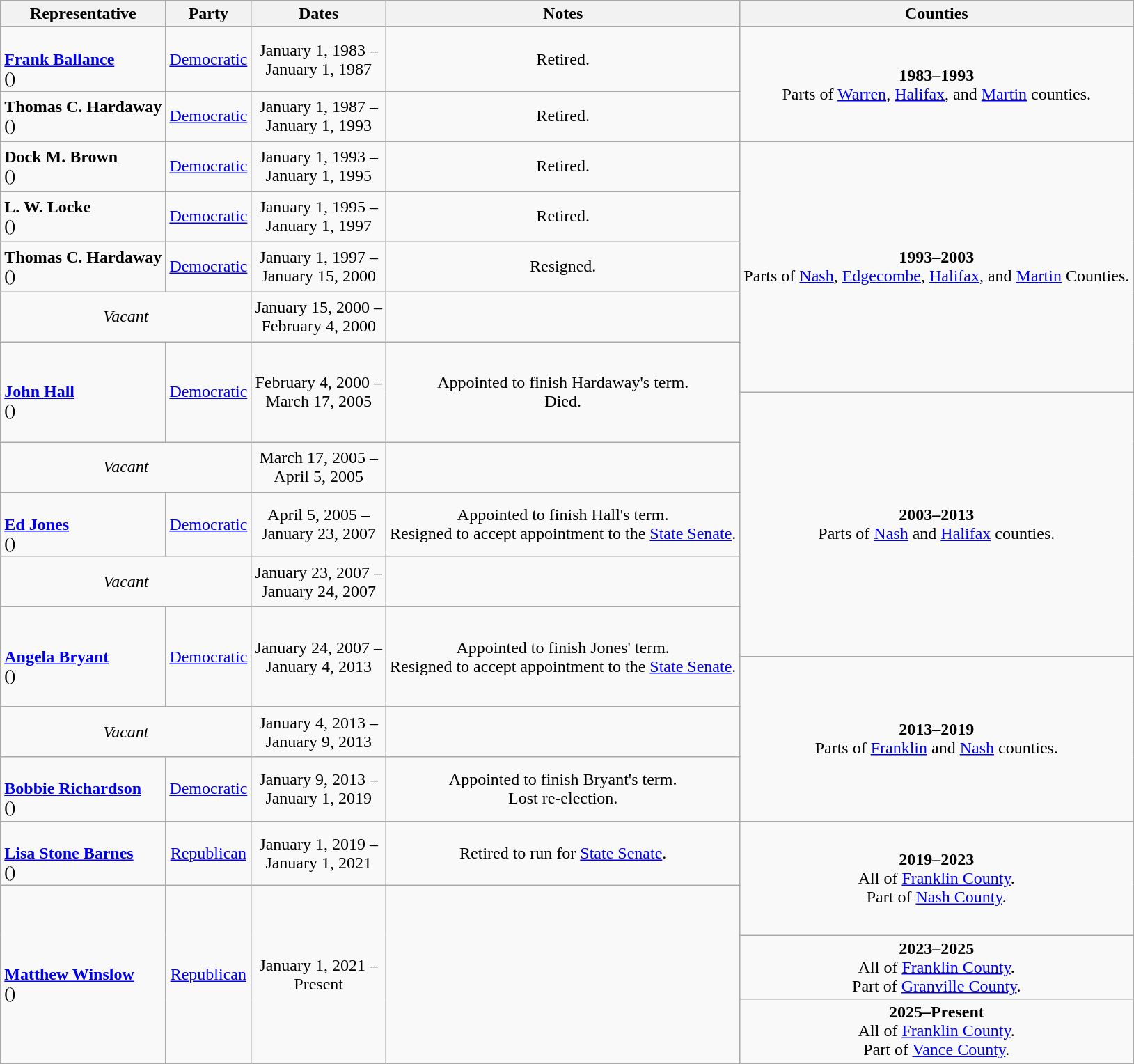<table class=wikitable style="text-align:center">
<tr>
<th>Representative</th>
<th>Party</th>
<th>Dates</th>
<th>Notes</th>
<th>Counties</th>
</tr>
<tr style="height:3em">
<td align=left><br><strong><a href='#'>Frank Ballance</a></strong><br>()</td>
<td><a href='#'>Democratic</a></td>
<td nowrap>January 1, 1983 – <br> January 1, 1987</td>
<td>Retired.</td>
<td rowspan=2><strong>1983–1993</strong> <br> Parts of <a href='#'>Warren</a>, <a href='#'>Halifax</a>, and <a href='#'>Martin</a> counties.</td>
</tr>
<tr style="height:3em">
<td align=left><strong>Thomas C. Hardaway</strong><br>()</td>
<td><a href='#'>Democratic</a></td>
<td nowrap>January 1, 1987 – <br> January 1, 1993</td>
<td>Retired.</td>
</tr>
<tr style="height:3em">
<td align=left><strong>Dock M. Brown</strong><br>()</td>
<td><a href='#'>Democratic</a></td>
<td nowrap>January 1, 1993 – <br> January 1, 1995</td>
<td>Retired.</td>
<td rowspan=5><strong>1993–2003</strong><br> Parts of <a href='#'>Nash</a>, <a href='#'>Edgecombe</a>, <a href='#'>Halifax</a>, and <a href='#'>Martin</a> Counties.</td>
</tr>
<tr style="height:3em">
<td align=left><strong>L. W. Locke</strong><br>()</td>
<td><a href='#'>Democratic</a></td>
<td nowrap>January 1, 1995 – <br> January 1, 1997</td>
<td>Retired.</td>
</tr>
<tr style="height:3em">
<td align=left><strong>Thomas C. Hardaway</strong><br>()</td>
<td><a href='#'>Democratic</a></td>
<td nowrap>January 1, 1997 – <br> January 15, 2000</td>
<td>Resigned.</td>
</tr>
<tr style="height:3em">
<td colspan=2><em>Vacant</em></td>
<td nowrap>January 15, 2000 – <br> February 4, 2000</td>
<td></td>
</tr>
<tr style="height:3em">
<td rowspan=2 align=left><br><strong><a href='#'>John Hall</a></strong><br>()</td>
<td rowspan=2 ><a href='#'>Democratic</a></td>
<td rowspan=2 nowrap>February 4, 2000 – <br> March 17, 2005</td>
<td rowspan=2>Appointed to finish Hardaway's term. <br> Died.</td>
</tr>
<tr style="height:3em">
<td rowspan=5><strong>2003–2013</strong><br> Parts of <a href='#'>Nash</a> and <a href='#'>Halifax</a> counties.</td>
</tr>
<tr style="height:3em">
<td colspan=2><em>Vacant</em></td>
<td nowrap>March 17, 2005 – <br> April 5, 2005</td>
<td></td>
</tr>
<tr style="height:3em">
<td align=left><br><strong><a href='#'>Ed Jones</a></strong><br>()</td>
<td><a href='#'>Democratic</a></td>
<td nowrap>April 5, 2005 – <br> January 23, 2007</td>
<td>Appointed to finish Hall's term. <br> Resigned to accept appointment to the <a href='#'>State Senate</a>.</td>
</tr>
<tr style="height:3em">
<td colspan=2><em>Vacant</em></td>
<td nowrap>January 23, 2007 – <br> January 24, 2007</td>
<td></td>
</tr>
<tr style="height:3em">
<td rowspan=2 align=left><br><strong><a href='#'>Angela Bryant</a></strong><br>()</td>
<td rowspan=2 ><a href='#'>Democratic</a></td>
<td rowspan=2 nowrap>January 24, 2007 – <br> January 4, 2013</td>
<td rowspan=2>Appointed to finish Jones' term. <br> Resigned to accept appointment to the <a href='#'>State Senate</a>.</td>
</tr>
<tr style="height:3em">
<td rowspan=3><strong>2013–2019</strong> <br> Parts of <a href='#'>Franklin</a> and <a href='#'>Nash</a> counties.</td>
</tr>
<tr style="height:3em">
<td colspan=2><em>Vacant</em></td>
<td nowrap>January 4, 2013 – <br> January 9, 2013</td>
<td></td>
</tr>
<tr style="height:3em">
<td align=left><br><strong><a href='#'>Bobbie Richardson</a></strong><br>()</td>
<td><a href='#'>Democratic</a></td>
<td nowrap>January 9, 2013 – <br> January 1, 2019</td>
<td>Appointed to finish Bryant's term. <br> Lost re-election.</td>
</tr>
<tr style="height:3em">
<td align=left><br><strong><a href='#'>Lisa Stone Barnes</a></strong><br>()</td>
<td><a href='#'>Republican</a></td>
<td nowrap>January 1, 2019 – <br> January 1, 2021</td>
<td>Retired to run for <a href='#'>State Senate</a>.</td>
<td rowspan=2><strong>2019–2023</strong><br> All of <a href='#'>Franklin County</a>. <br> Part of <a href='#'>Nash County</a>.</td>
</tr>
<tr style="height:3em">
<td rowspan=3 align=left><br><strong><a href='#'>Matthew Winslow</a></strong><br>()</td>
<td rowspan=3 ><a href='#'>Republican</a></td>
<td rowspan=3 nowrap>January 1, 2021 – <br> Present</td>
<td rowspan=3></td>
</tr>
<tr style="height:3em">
<td><strong>2023–2025</strong><br> All of <a href='#'>Franklin County</a>. <br> Part of <a href='#'>Granville County</a>.</td>
</tr>
<tr style="height:3em">
<td><strong>2025–Present</strong><br> All of <a href='#'>Franklin County</a>. <br> Part of <a href='#'>Vance County</a>.</td>
</tr>
</table>
